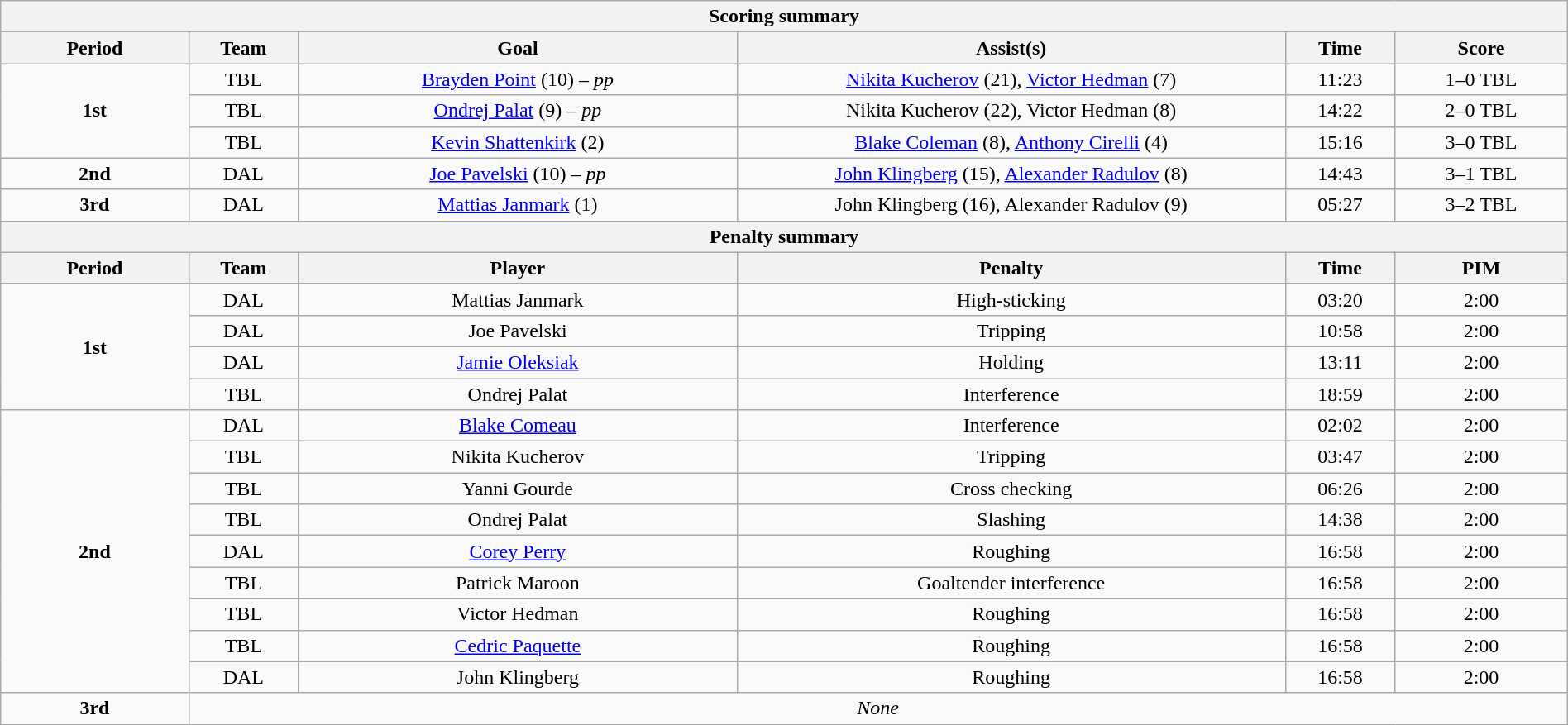<table style="width:100%;" class="wikitable">
<tr>
<th colspan="6">Scoring summary</th>
</tr>
<tr>
<th style="width:12%;">Period</th>
<th style="width:7%;">Team</th>
<th style="width:28%;">Goal</th>
<th style="width:35%;">Assist(s)</th>
<th style="width:7%;">Time</th>
<th style="width:11%;">Score</th>
</tr>
<tr>
<td style="text-align:center;" rowspan="3"><strong>1st</strong></td>
<td style="text-align:center;">TBL</td>
<td style="text-align:center;"><a href='#'>Brayden Point</a> (10) – <em>pp</em></td>
<td style="text-align:center;"><a href='#'>Nikita Kucherov</a> (21), <a href='#'>Victor Hedman</a> (7)</td>
<td style="text-align:center;">11:23</td>
<td style="text-align:center;">1–0 TBL</td>
</tr>
<tr>
<td style="text-align:center;">TBL</td>
<td style="text-align:center;"><a href='#'>Ondrej Palat</a> (9) – <em>pp</em></td>
<td style="text-align:center;">Nikita Kucherov (22), Victor Hedman (8)</td>
<td style="text-align:center;">14:22</td>
<td style="text-align:center;">2–0 TBL</td>
</tr>
<tr>
<td style="text-align:center;">TBL</td>
<td style="text-align:center;"><a href='#'>Kevin Shattenkirk</a> (2)</td>
<td style="text-align:center;"><a href='#'>Blake Coleman</a> (8), <a href='#'>Anthony Cirelli</a> (4)</td>
<td style="text-align:center;">15:16</td>
<td style="text-align:center;">3–0 TBL</td>
</tr>
<tr>
<td style="text-align:center;" rowspan="1"><strong>2nd</strong></td>
<td style="text-align:center;">DAL</td>
<td style="text-align:center;"><a href='#'>Joe Pavelski</a> (10) – <em>pp</em></td>
<td style="text-align:center;"><a href='#'>John Klingberg</a> (15), <a href='#'>Alexander Radulov</a> (8)</td>
<td style="text-align:center;">14:43</td>
<td style="text-align:center;">3–1 TBL</td>
</tr>
<tr>
<td style="text-align:center;" rowspan="1"><strong>3rd</strong></td>
<td style="text-align:center;">DAL</td>
<td style="text-align:center;"><a href='#'>Mattias Janmark</a> (1)</td>
<td style="text-align:center;">John Klingberg (16), Alexander Radulov (9)</td>
<td style="text-align:center;">05:27</td>
<td style="text-align:center;">3–2 TBL</td>
</tr>
<tr>
<th colspan="6">Penalty summary</th>
</tr>
<tr>
<th style="width:12%;">Period</th>
<th style="width:7%;">Team</th>
<th style="width:28%;">Player</th>
<th style="width:35%;">Penalty</th>
<th style="width:7%;">Time</th>
<th style="width:11%;">PIM</th>
</tr>
<tr style="text-align:center;">
<td rowspan="4"><strong>1st</strong></td>
<td>DAL</td>
<td>Mattias Janmark</td>
<td>High-sticking</td>
<td>03:20</td>
<td>2:00</td>
</tr>
<tr style="text-align:center;">
<td>DAL</td>
<td>Joe Pavelski</td>
<td>Tripping</td>
<td>10:58</td>
<td>2:00</td>
</tr>
<tr style="text-align:center;">
<td>DAL</td>
<td><a href='#'>Jamie Oleksiak</a></td>
<td>Holding</td>
<td>13:11</td>
<td>2:00</td>
</tr>
<tr style="text-align:center;">
<td>TBL</td>
<td>Ondrej Palat</td>
<td>Interference</td>
<td>18:59</td>
<td>2:00</td>
</tr>
<tr style="text-align:center;">
<td rowspan="9"><strong>2nd</strong></td>
<td>DAL</td>
<td><a href='#'>Blake Comeau</a></td>
<td>Interference</td>
<td>02:02</td>
<td>2:00</td>
</tr>
<tr style="text-align:center;">
<td>TBL</td>
<td>Nikita Kucherov</td>
<td>Tripping</td>
<td>03:47</td>
<td>2:00</td>
</tr>
<tr style="text-align:center;">
<td>TBL</td>
<td>Yanni Gourde</td>
<td>Cross checking</td>
<td>06:26</td>
<td>2:00</td>
</tr>
<tr style="text-align:center;">
<td>TBL</td>
<td>Ondrej Palat</td>
<td>Slashing</td>
<td>14:38</td>
<td>2:00</td>
</tr>
<tr style="text-align:center;">
<td>DAL</td>
<td><a href='#'>Corey Perry</a></td>
<td>Roughing</td>
<td>16:58</td>
<td>2:00</td>
</tr>
<tr style="text-align:center;">
<td>TBL</td>
<td>Patrick Maroon</td>
<td>Goaltender interference</td>
<td>16:58</td>
<td>2:00</td>
</tr>
<tr style="text-align:center;">
<td>TBL</td>
<td>Victor Hedman</td>
<td>Roughing</td>
<td>16:58</td>
<td>2:00</td>
</tr>
<tr style="text-align:center;">
<td>TBL</td>
<td><a href='#'>Cedric Paquette</a></td>
<td>Roughing</td>
<td>16:58</td>
<td>2:00</td>
</tr>
<tr style="text-align:center;">
<td>DAL</td>
<td>John Klingberg</td>
<td>Roughing</td>
<td>16:58</td>
<td>2:00</td>
</tr>
<tr style="text-align:center;">
<td><strong>3rd</strong></td>
<td colspan="5"><em>None</em></td>
</tr>
</table>
